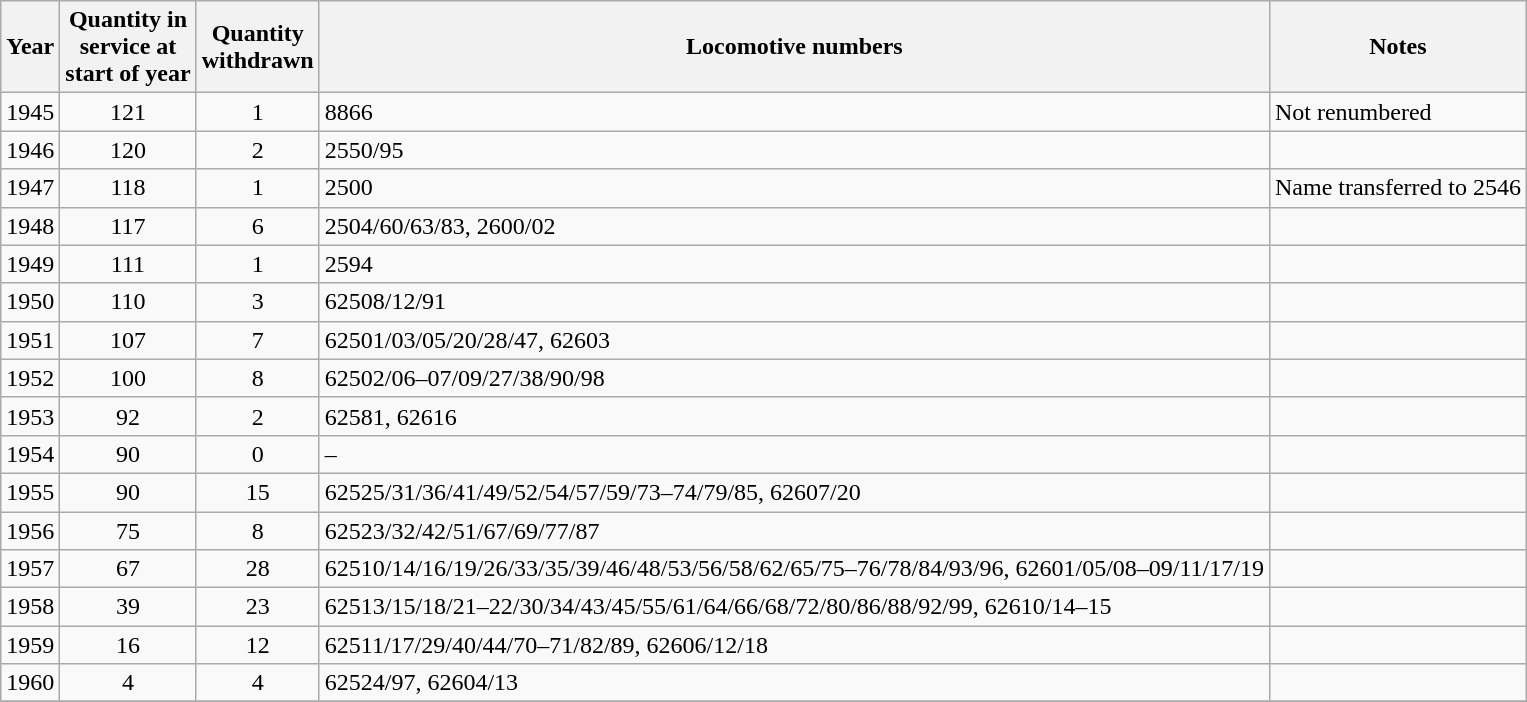<table class=wikitable style=text-align:center>
<tr>
<th>Year</th>
<th>Quantity in<br>service at<br>start of year</th>
<th>Quantity<br>withdrawn</th>
<th>Locomotive numbers</th>
<th>Notes</th>
</tr>
<tr>
<td>1945</td>
<td>121</td>
<td>1</td>
<td align=left>8866</td>
<td align=left>Not renumbered</td>
</tr>
<tr>
<td>1946</td>
<td>120</td>
<td>2</td>
<td align=left>2550/95</td>
<td align=left></td>
</tr>
<tr>
<td>1947</td>
<td>118</td>
<td>1</td>
<td align=left>2500</td>
<td align=left>Name transferred to 2546</td>
</tr>
<tr>
<td>1948</td>
<td>117</td>
<td>6</td>
<td align=left>2504/60/63/83, 2600/02</td>
<td align=left></td>
</tr>
<tr>
<td>1949</td>
<td>111</td>
<td>1</td>
<td align=left>2594</td>
<td align=left></td>
</tr>
<tr>
<td>1950</td>
<td>110</td>
<td>3</td>
<td align=left>62508/12/91</td>
<td align=left></td>
</tr>
<tr>
<td>1951</td>
<td>107</td>
<td>7</td>
<td align=left>62501/03/05/20/28/47, 62603</td>
<td align=left></td>
</tr>
<tr>
<td>1952</td>
<td>100</td>
<td>8</td>
<td align=left>62502/06–07/09/27/38/90/98</td>
<td align=left></td>
</tr>
<tr>
<td>1953</td>
<td>92</td>
<td>2</td>
<td align=left>62581, 62616</td>
<td align=left></td>
</tr>
<tr>
<td>1954</td>
<td>90</td>
<td>0</td>
<td align=left>–</td>
<td align=left></td>
</tr>
<tr>
<td>1955</td>
<td>90</td>
<td>15</td>
<td align=left>62525/31/36/41/49/52/54/57/59/73–74/79/85, 62607/20</td>
<td align=left></td>
</tr>
<tr>
<td>1956</td>
<td>75</td>
<td>8</td>
<td align=left>62523/32/42/51/67/69/77/87</td>
<td align=left></td>
</tr>
<tr>
<td>1957</td>
<td>67</td>
<td>28</td>
<td align=left>62510/14/16/19/26/33/35/39/46/48/53/56/58/62/65/75–76/78/84/93/96, 62601/05/08–09/11/17/19</td>
<td align=left></td>
</tr>
<tr>
<td>1958</td>
<td>39</td>
<td>23</td>
<td align=left>62513/15/18/21–22/30/34/43/45/55/61/64/66/68/72/80/86/88/92/99, 62610/14–15</td>
<td align=left></td>
</tr>
<tr>
<td>1959</td>
<td>16</td>
<td>12</td>
<td align=left>62511/17/29/40/44/70–71/82/89, 62606/12/18</td>
<td align=left></td>
</tr>
<tr>
<td>1960</td>
<td>4</td>
<td>4</td>
<td align=left>62524/97, 62604/13</td>
<td align=left></td>
</tr>
<tr>
</tr>
</table>
